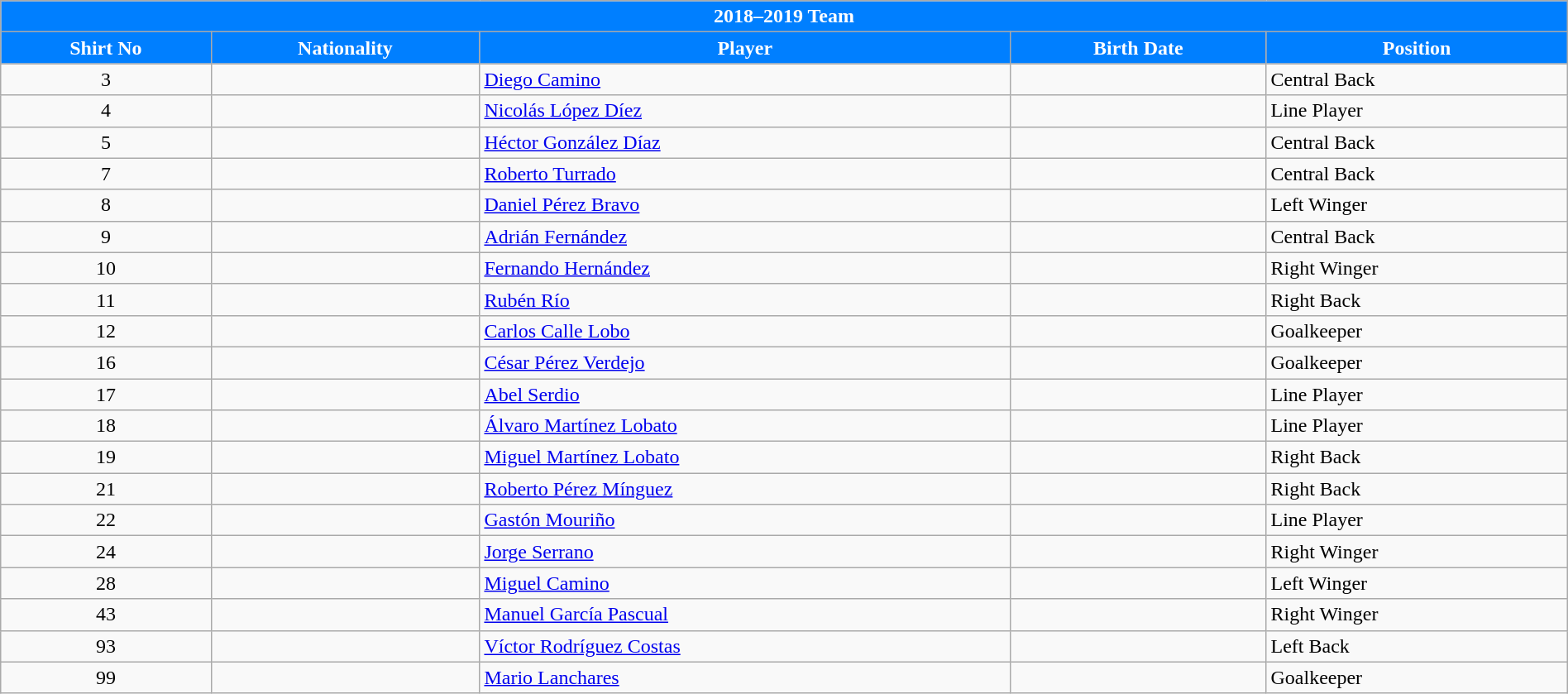<table class="wikitable collapsible collapsed" style="width:100%;">
<tr>
<th colspan=5 style="background-color:#007FFF;color:#FFFFFF;text-align:center;"> <strong>2018–2019 Team</strong></th>
</tr>
<tr>
<th style="color:#FFFFFF; background:#007FFF">Shirt No</th>
<th style="color:#FFFFFF; background:#007FFF">Nationality</th>
<th style="color:#FFFFFF; background:#007FFF">Player</th>
<th style="color:#FFFFFF; background:#007FFF">Birth Date</th>
<th style="color:#FFFFFF; background:#007FFF">Position</th>
</tr>
<tr>
<td align=center>3</td>
<td></td>
<td><a href='#'>Diego Camino</a></td>
<td></td>
<td>Central Back</td>
</tr>
<tr>
<td align=center>4</td>
<td></td>
<td><a href='#'>Nicolás López Díez</a></td>
<td></td>
<td>Line Player</td>
</tr>
<tr>
<td align=center>5</td>
<td></td>
<td><a href='#'>Héctor González Díaz</a></td>
<td></td>
<td>Central Back</td>
</tr>
<tr>
<td align=center>7</td>
<td></td>
<td><a href='#'>Roberto Turrado</a></td>
<td></td>
<td>Central Back</td>
</tr>
<tr>
<td align=center>8</td>
<td></td>
<td><a href='#'>Daniel Pérez Bravo</a></td>
<td></td>
<td>Left Winger</td>
</tr>
<tr>
<td align=center>9</td>
<td></td>
<td><a href='#'>Adrián Fernández</a></td>
<td></td>
<td>Central Back</td>
</tr>
<tr>
<td align=center>10</td>
<td></td>
<td><a href='#'>Fernando Hernández</a></td>
<td></td>
<td>Right Winger</td>
</tr>
<tr>
<td align=center>11</td>
<td></td>
<td><a href='#'>Rubén Río</a></td>
<td></td>
<td>Right Back</td>
</tr>
<tr>
<td align=center>12</td>
<td></td>
<td><a href='#'>Carlos Calle Lobo</a></td>
<td></td>
<td>Goalkeeper</td>
</tr>
<tr>
<td align=center>16</td>
<td></td>
<td><a href='#'>César Pérez Verdejo</a></td>
<td></td>
<td>Goalkeeper</td>
</tr>
<tr>
<td align=center>17</td>
<td></td>
<td><a href='#'>Abel Serdio</a></td>
<td></td>
<td>Line Player</td>
</tr>
<tr>
<td align=center>18</td>
<td></td>
<td><a href='#'>Álvaro Martínez Lobato</a></td>
<td></td>
<td>Line Player</td>
</tr>
<tr>
<td align=center>19</td>
<td></td>
<td><a href='#'>Miguel Martínez Lobato</a></td>
<td></td>
<td>Right Back</td>
</tr>
<tr>
<td align=center>21</td>
<td></td>
<td><a href='#'>Roberto Pérez Mínguez</a></td>
<td></td>
<td>Right Back</td>
</tr>
<tr>
<td align=center>22</td>
<td></td>
<td><a href='#'>Gastón Mouriño</a></td>
<td></td>
<td>Line Player</td>
</tr>
<tr>
<td align=center>24</td>
<td></td>
<td><a href='#'>Jorge Serrano</a></td>
<td></td>
<td>Right Winger</td>
</tr>
<tr>
<td align=center>28</td>
<td></td>
<td><a href='#'>Miguel Camino</a></td>
<td></td>
<td>Left Winger</td>
</tr>
<tr>
<td align=center>43</td>
<td></td>
<td><a href='#'>Manuel García Pascual</a></td>
<td></td>
<td>Right Winger</td>
</tr>
<tr>
<td align=center>93</td>
<td></td>
<td><a href='#'>Víctor Rodríguez Costas</a></td>
<td></td>
<td>Left Back</td>
</tr>
<tr>
<td align=center>99</td>
<td></td>
<td><a href='#'>Mario Lanchares</a></td>
<td></td>
<td>Goalkeeper</td>
</tr>
</table>
